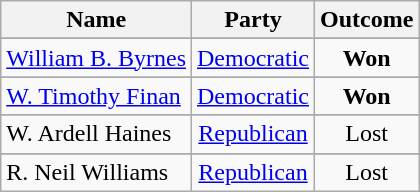<table class=wikitable style="text-align:center">
<tr>
<th>Name</th>
<th>Party</th>
<th>Outcome</th>
</tr>
<tr>
</tr>
<tr>
<td align=left><a href='#'>William B. Byrnes</a></td>
<td><a href='#'>Democratic</a></td>
<td><strong>Won</strong></td>
</tr>
<tr>
</tr>
<tr>
<td align=left><a href='#'>W. Timothy Finan</a></td>
<td><a href='#'>Democratic</a></td>
<td><strong>Won</strong></td>
</tr>
<tr>
</tr>
<tr>
<td align=left>W. Ardell Haines</td>
<td><a href='#'>Republican</a></td>
<td>Lost</td>
</tr>
<tr>
</tr>
<tr>
<td align=left>R. Neil Williams</td>
<td><a href='#'>Republican</a></td>
<td>Lost</td>
</tr>
</table>
